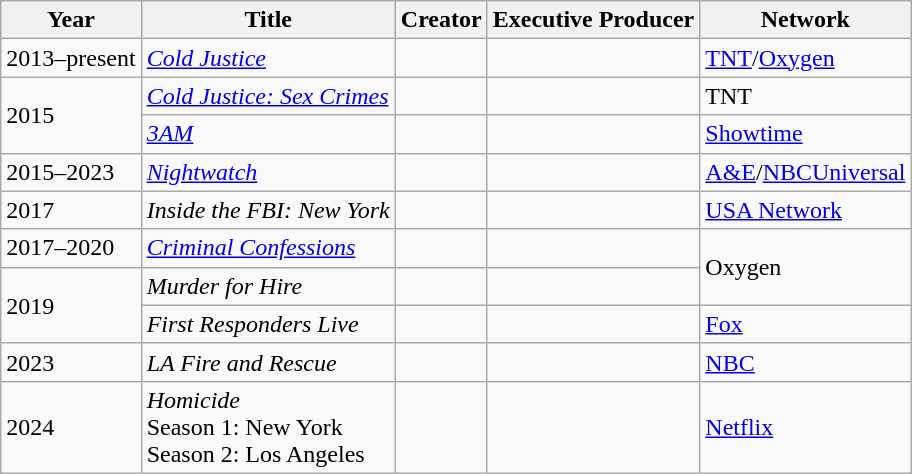<table class="wikitable">
<tr>
<th>Year</th>
<th>Title</th>
<th>Creator</th>
<th>Executive Producer</th>
<th>Network</th>
</tr>
<tr>
<td>2013–present</td>
<td><em><a href='#'>Cold Justice</a></em></td>
<td></td>
<td></td>
<td><a href='#'>TNT</a>/<a href='#'>Oxygen</a></td>
</tr>
<tr>
<td rowspan="2">2015</td>
<td><em><a href='#'>Cold Justice: Sex Crimes</a></em></td>
<td></td>
<td></td>
<td>TNT</td>
</tr>
<tr>
<td><em><a href='#'>3AM</a></em></td>
<td></td>
<td></td>
<td><a href='#'>Showtime</a></td>
</tr>
<tr>
<td>2015–2023</td>
<td><em><a href='#'>Nightwatch</a></em></td>
<td></td>
<td></td>
<td><a href='#'>A&E</a>/<a href='#'>NBCUniversal</a></td>
</tr>
<tr>
<td>2017</td>
<td><em>Inside the FBI: New York</em></td>
<td></td>
<td></td>
<td><a href='#'>USA Network</a></td>
</tr>
<tr>
<td>2017–2020</td>
<td><em><a href='#'>Criminal Confessions</a></em></td>
<td></td>
<td></td>
<td rowspan="2">Oxygen</td>
</tr>
<tr>
<td rowspan="2">2019</td>
<td><em>Murder for Hire</em></td>
<td></td>
<td></td>
</tr>
<tr>
<td><em>First Responders Live</em></td>
<td></td>
<td></td>
<td><a href='#'>Fox</a></td>
</tr>
<tr>
<td>2023</td>
<td><em>LA Fire and Rescue</em></td>
<td></td>
<td></td>
<td><a href='#'>NBC</a></td>
</tr>
<tr>
<td>2024</td>
<td><em>Homicide</em><br>Season 1: New York<br>Season 2: Los Angeles</td>
<td></td>
<td></td>
<td><a href='#'>Netflix</a></td>
</tr>
</table>
